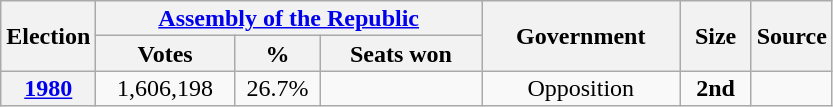<table class="wikitable" style="text-align:center; font-size:100%; line-height:16px;">
<tr>
<th rowspan="2" width="50px">Election</th>
<th colspan="3"><a href='#'>Assembly of the Republic</a></th>
<th rowspan="2" width="125px">Government</th>
<th rowspan="2" width="40px">Size</th>
<th rowspan="2">Source</th>
</tr>
<tr>
<th width="85px">Votes</th>
<th width="50px">%</th>
<th width="100px">Seats won</th>
</tr>
<tr>
<th><a href='#'>1980</a></th>
<td>1,606,198</td>
<td>26.7%</td>
<td></td>
<td>Opposition</td>
<td><strong>2nd</strong></td>
<td></td>
</tr>
</table>
